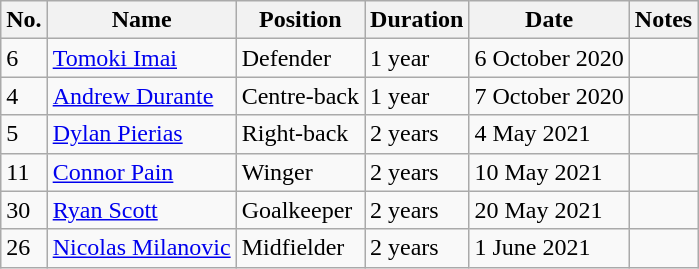<table class="wikitable">
<tr>
<th>No.</th>
<th>Name</th>
<th>Position</th>
<th>Duration</th>
<th>Date</th>
<th>Notes</th>
</tr>
<tr>
<td>6</td>
<td> <a href='#'>Tomoki Imai</a></td>
<td>Defender</td>
<td>1 year</td>
<td>6 October 2020</td>
<td></td>
</tr>
<tr>
<td>4</td>
<td> <a href='#'>Andrew Durante</a></td>
<td>Centre-back</td>
<td>1 year</td>
<td>7 October 2020</td>
<td></td>
</tr>
<tr>
<td>5</td>
<td><a href='#'>Dylan Pierias</a></td>
<td>Right-back</td>
<td>2 years</td>
<td>4 May 2021</td>
<td></td>
</tr>
<tr>
<td>11</td>
<td><a href='#'>Connor Pain</a></td>
<td>Winger</td>
<td>2 years</td>
<td>10 May 2021</td>
<td></td>
</tr>
<tr>
<td>30</td>
<td><a href='#'>Ryan Scott</a></td>
<td>Goalkeeper</td>
<td>2 years</td>
<td>20 May 2021</td>
<td></td>
</tr>
<tr>
<td>26</td>
<td><a href='#'>Nicolas Milanovic</a></td>
<td>Midfielder</td>
<td>2 years</td>
<td>1 June 2021</td>
<td></td>
</tr>
</table>
